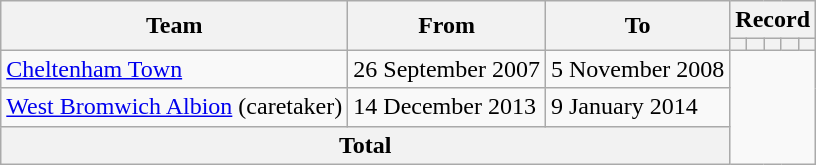<table class=wikitable style="text-align: center">
<tr>
<th rowspan=2>Team</th>
<th rowspan=2>From</th>
<th rowspan=2>To</th>
<th colspan=5>Record</th>
</tr>
<tr>
<th></th>
<th></th>
<th></th>
<th></th>
<th></th>
</tr>
<tr>
<td align=left><a href='#'>Cheltenham Town</a></td>
<td align=left>26 September 2007</td>
<td align=left>5 November 2008<br></td>
</tr>
<tr>
<td align=left><a href='#'>West Bromwich Albion</a> (caretaker)</td>
<td align=left>14 December 2013</td>
<td align=left>9 January 2014<br></td>
</tr>
<tr>
<th colspan=3>Total<br></th>
</tr>
</table>
